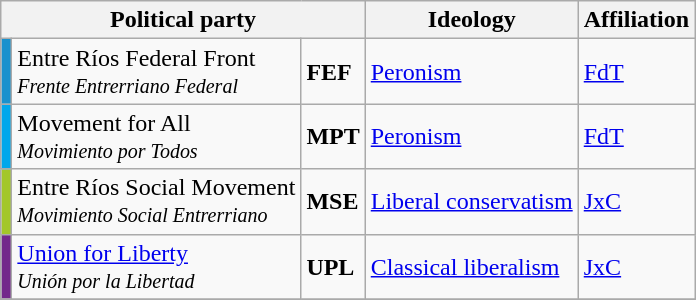<table class="wikitable">
<tr>
<th colspan=3>Political party</th>
<th>Ideology</th>
<th>Affiliation</th>
</tr>
<tr>
<th style="background:#1991cd;"></th>
<td>Entre Ríos Federal Front<br><small><em>Frente Entrerriano Federal</em></small></td>
<td><strong>FEF</strong></td>
<td><a href='#'>Peronism</a></td>
<td><a href='#'>FdT</a></td>
</tr>
<tr>
<th style="background:#01a7eb;"></th>
<td>Movement for All<br><small><em>Movimiento por Todos</em></small></td>
<td><strong>MPT</strong></td>
<td><a href='#'>Peronism</a></td>
<td><a href='#'>FdT</a></td>
</tr>
<tr>
<th style="background:#a3c729;"></th>
<td>Entre Ríos Social Movement<br><small><em>Movimiento Social Entrerriano</em></small></td>
<td><strong>MSE</strong></td>
<td><a href='#'>Liberal conservatism</a></td>
<td><a href='#'>JxC</a></td>
</tr>
<tr>
<th style="background:#73288b;"></th>
<td><a href='#'>Union for Liberty</a><br><small><em>Unión por la Libertad</em></small></td>
<td><strong>UPL</strong></td>
<td><a href='#'>Classical liberalism</a></td>
<td><a href='#'>JxC</a></td>
</tr>
<tr>
</tr>
</table>
